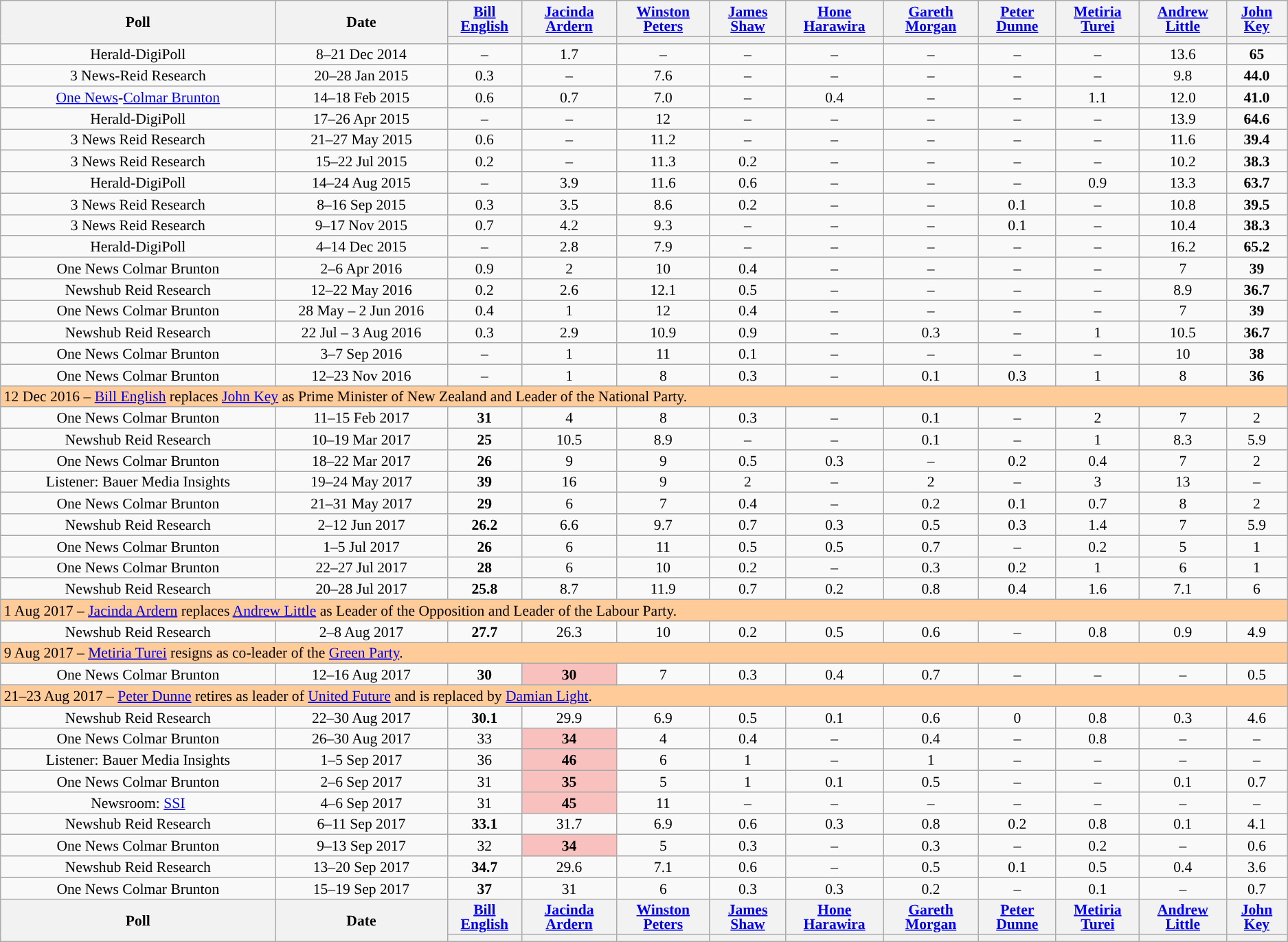<table class=wikitable style="font-size:90%;line-height:14px;text-align:center;">
<tr>
<th style="width:260px;" rowspan="2">Poll</th>
<th style="width:160px;" rowspan="2">Date<br></th>
<th><a href='#'>Bill English</a></th>
<th><a href='#'>Jacinda Ardern</a></th>
<th><a href='#'>Winston Peters</a></th>
<th><a href='#'>James Shaw</a></th>
<th><a href='#'>Hone Harawira</a></th>
<th><a href='#'>Gareth Morgan</a></th>
<th><a href='#'>Peter Dunne</a></th>
<th><a href='#'>Metiria Turei</a></th>
<th><a href='#'>Andrew Little</a></th>
<th><a href='#'>John Key</a></th>
</tr>
<tr>
<th class="unsortable" style="color:inherit;background:"></th>
<th class="unsortable" style="color:inherit;background:"></th>
<th class="unsortable" style="color:inherit;background:"></th>
<th class="unsortable" style="color:inherit;background:"></th>
<th class="unsortable" style="color:inherit;background:"></th>
<th class="unsortable" style="color:inherit;background:"></th>
<th class="unsortable" style="color:inherit;background:"></th>
<th class="unsortable" style="color:inherit;background:"></th>
<th class="unsortable" style="color:inherit;background:"></th>
<th class="unsortable" style="color:inherit;background:"></th>
</tr>
<tr>
<td>Herald-DigiPoll</td>
<td>8–21 Dec 2014</td>
<td>–</td>
<td>1.7</td>
<td>–</td>
<td>–</td>
<td>–</td>
<td>–</td>
<td>–</td>
<td>–</td>
<td>13.6</td>
<td><strong>65</strong></td>
</tr>
<tr>
<td>3 News-Reid Research</td>
<td>20–28 Jan 2015</td>
<td>0.3</td>
<td>–</td>
<td>7.6</td>
<td>–</td>
<td>–</td>
<td>–</td>
<td>–</td>
<td>–</td>
<td>9.8</td>
<td><strong>44.0</strong></td>
</tr>
<tr>
<td><a href='#'>One News</a>-<a href='#'>Colmar Brunton</a></td>
<td>14–18 Feb 2015</td>
<td>0.6</td>
<td>0.7</td>
<td>7.0</td>
<td>–</td>
<td>0.4</td>
<td>–</td>
<td>–</td>
<td>1.1</td>
<td>12.0</td>
<td><strong>41.0</strong></td>
</tr>
<tr>
<td>Herald-DigiPoll</td>
<td>17–26 Apr 2015</td>
<td>–</td>
<td>–</td>
<td>12</td>
<td>–</td>
<td>–</td>
<td>–</td>
<td>–</td>
<td>–</td>
<td>13.9</td>
<td><strong>64.6</strong></td>
</tr>
<tr>
<td>3 News Reid Research</td>
<td>21–27 May 2015</td>
<td>0.6</td>
<td>–</td>
<td>11.2</td>
<td>–</td>
<td>–</td>
<td>–</td>
<td>–</td>
<td>–</td>
<td>11.6</td>
<td><strong>39.4</strong></td>
</tr>
<tr>
<td>3 News Reid Research</td>
<td>15–22 Jul 2015</td>
<td>0.2</td>
<td>–</td>
<td>11.3</td>
<td>0.2</td>
<td>–</td>
<td>–</td>
<td>–</td>
<td>–</td>
<td>10.2</td>
<td><strong>38.3</strong></td>
</tr>
<tr>
<td>Herald-DigiPoll</td>
<td>14–24 Aug 2015</td>
<td>–</td>
<td>3.9</td>
<td>11.6</td>
<td>0.6</td>
<td>–</td>
<td>–</td>
<td>–</td>
<td>0.9</td>
<td>13.3</td>
<td><strong>63.7</strong></td>
</tr>
<tr>
<td>3 News Reid Research</td>
<td>8–16 Sep 2015</td>
<td>0.3</td>
<td>3.5</td>
<td>8.6</td>
<td>0.2</td>
<td>–</td>
<td>–</td>
<td>0.1</td>
<td>–</td>
<td>10.8</td>
<td><strong>39.5</strong></td>
</tr>
<tr>
<td>3 News Reid Research</td>
<td>9–17 Nov 2015</td>
<td>0.7</td>
<td>4.2</td>
<td>9.3</td>
<td>–</td>
<td>–</td>
<td>–</td>
<td>0.1</td>
<td>–</td>
<td>10.4</td>
<td><strong>38.3</strong></td>
</tr>
<tr>
<td>Herald-DigiPoll</td>
<td>4–14 Dec 2015</td>
<td>–</td>
<td>2.8</td>
<td>7.9</td>
<td>–</td>
<td>–</td>
<td>–</td>
<td>–</td>
<td>–</td>
<td>16.2</td>
<td><strong>65.2</strong></td>
</tr>
<tr>
<td>One News Colmar Brunton</td>
<td>2–6 Apr 2016</td>
<td>0.9</td>
<td>2</td>
<td>10</td>
<td>0.4</td>
<td>–</td>
<td>–</td>
<td>–</td>
<td>–</td>
<td>7</td>
<td><strong>39</strong></td>
</tr>
<tr>
<td>Newshub Reid Research</td>
<td>12–22 May 2016</td>
<td>0.2</td>
<td>2.6</td>
<td>12.1</td>
<td>0.5</td>
<td>–</td>
<td>–</td>
<td>–</td>
<td>–</td>
<td>8.9</td>
<td><strong>36.7</strong></td>
</tr>
<tr>
<td>One News Colmar Brunton</td>
<td>28 May – 2 Jun 2016</td>
<td>0.4</td>
<td>1</td>
<td>12</td>
<td>0.4</td>
<td>–</td>
<td>–</td>
<td>–</td>
<td>–</td>
<td>7</td>
<td><strong>39</strong></td>
</tr>
<tr>
<td>Newshub Reid Research</td>
<td>22 Jul – 3 Aug 2016</td>
<td>0.3</td>
<td>2.9</td>
<td>10.9</td>
<td>0.9</td>
<td>–</td>
<td>0.3</td>
<td>–</td>
<td>1</td>
<td>10.5</td>
<td><strong>36.7</strong></td>
</tr>
<tr>
<td>One News Colmar Brunton</td>
<td>3–7 Sep 2016</td>
<td>–</td>
<td>1</td>
<td>11</td>
<td>0.1</td>
<td>–</td>
<td>–</td>
<td>–</td>
<td>–</td>
<td>10</td>
<td><strong>38</strong></td>
</tr>
<tr>
<td>One News Colmar Brunton</td>
<td>12–23 Nov 2016</td>
<td>–</td>
<td>1</td>
<td>8</td>
<td>0.3</td>
<td>–</td>
<td>0.1</td>
<td>0.3</td>
<td>1</td>
<td>8</td>
<td><strong>36</strong></td>
</tr>
<tr>
<td style="background:#fc9;text-align:left;" colspan="14">12 Dec 2016 – <a href='#'>Bill English</a> replaces <a href='#'>John Key</a> as Prime Minister of New Zealand and Leader of the National Party.</td>
</tr>
<tr>
<td>One News Colmar Brunton</td>
<td>11–15 Feb 2017</td>
<td><strong>31</strong></td>
<td>4</td>
<td>8</td>
<td>0.3</td>
<td>–</td>
<td>0.1</td>
<td>–</td>
<td>2</td>
<td>7</td>
<td>2</td>
</tr>
<tr>
<td>Newshub Reid Research</td>
<td>10–19 Mar 2017</td>
<td><strong>25</strong></td>
<td>10.5</td>
<td>8.9</td>
<td>–</td>
<td>–</td>
<td>0.1</td>
<td>–</td>
<td>1</td>
<td>8.3</td>
<td>5.9</td>
</tr>
<tr>
<td>One News Colmar Brunton</td>
<td>18–22 Mar 2017</td>
<td><strong>26</strong></td>
<td>9</td>
<td>9</td>
<td>0.5</td>
<td>0.3</td>
<td>–</td>
<td>0.2</td>
<td>0.4</td>
<td>7</td>
<td>2</td>
</tr>
<tr>
<td>Listener: Bauer Media Insights</td>
<td>19–24 May 2017</td>
<td><strong>39</strong></td>
<td>16</td>
<td>9</td>
<td>2</td>
<td>–</td>
<td>2</td>
<td>–</td>
<td>3</td>
<td>13</td>
<td>–</td>
</tr>
<tr>
<td>One News Colmar Brunton</td>
<td>21–31 May 2017</td>
<td><strong>29</strong></td>
<td>6</td>
<td>7</td>
<td>0.4</td>
<td>–</td>
<td>0.2</td>
<td>0.1</td>
<td>0.7</td>
<td>8</td>
<td>2</td>
</tr>
<tr>
<td>Newshub Reid Research</td>
<td>2–12 Jun 2017</td>
<td><strong>26.2</strong></td>
<td>6.6</td>
<td>9.7</td>
<td>0.7</td>
<td>0.3</td>
<td>0.5</td>
<td>0.3</td>
<td>1.4</td>
<td>7</td>
<td>5.9</td>
</tr>
<tr>
<td>One News Colmar Brunton</td>
<td>1–5 Jul 2017</td>
<td><strong>26</strong></td>
<td>6</td>
<td>11</td>
<td>0.5</td>
<td>0.5</td>
<td>0.7</td>
<td>–</td>
<td>0.2</td>
<td>5</td>
<td>1</td>
</tr>
<tr>
<td>One News Colmar Brunton</td>
<td>22–27 Jul 2017</td>
<td><strong>28</strong></td>
<td>6</td>
<td>10</td>
<td>0.2</td>
<td>–</td>
<td>0.3</td>
<td>0.2</td>
<td>1</td>
<td>6</td>
<td>1</td>
</tr>
<tr>
<td>Newshub Reid Research</td>
<td>20–28 Jul 2017</td>
<td><strong>25.8</strong></td>
<td>8.7</td>
<td>11.9</td>
<td>0.7</td>
<td>0.2</td>
<td>0.8</td>
<td>0.4</td>
<td>1.6</td>
<td>7.1</td>
<td>6</td>
</tr>
<tr>
<td style="background:#fc9;text-align:left;" colspan="14">1 Aug 2017 – <a href='#'>Jacinda Ardern</a> replaces <a href='#'>Andrew Little</a> as Leader of the Opposition and Leader of the Labour Party.</td>
</tr>
<tr>
<td>Newshub Reid Research</td>
<td>2–8 Aug 2017</td>
<td><strong>27.7</strong></td>
<td>26.3</td>
<td>10</td>
<td>0.2</td>
<td>0.5</td>
<td>0.6</td>
<td>–</td>
<td>0.8</td>
<td>0.9</td>
<td>4.9</td>
</tr>
<tr>
<td style="background:#fc9;text-align:left;" colspan="14">9 Aug 2017 – <a href='#'>Metiria Turei</a> resigns as co-leader of the <a href='#'>Green Party</a>.</td>
</tr>
<tr>
<td>One News Colmar Brunton</td>
<td>12–16 Aug 2017</td>
<td><strong>30</strong></td>
<td style="background:#F8C1BE"><strong>30</strong></td>
<td>7</td>
<td>0.3</td>
<td>0.4</td>
<td>0.7</td>
<td>–</td>
<td>–</td>
<td>–</td>
<td>0.5</td>
</tr>
<tr>
<td colspan="14" style="background:#fc9;text-align:left;">21–23 Aug 2017 – <a href='#'>Peter Dunne</a> retires as leader of <a href='#'>United Future</a> and is replaced by <a href='#'>Damian Light</a>.</td>
</tr>
<tr>
<td>Newshub Reid Research</td>
<td>22–30 Aug 2017</td>
<td><strong>30.1</strong></td>
<td>29.9</td>
<td>6.9</td>
<td>0.5</td>
<td>0.1</td>
<td>0.6</td>
<td>0</td>
<td>0.8</td>
<td>0.3</td>
<td>4.6</td>
</tr>
<tr>
<td>One News Colmar Brunton</td>
<td>26–30 Aug 2017</td>
<td>33</td>
<td style="background:#F8C1BE"><strong>34</strong></td>
<td>4</td>
<td>0.4</td>
<td>–</td>
<td>0.4</td>
<td>–</td>
<td>0.8</td>
<td>–</td>
<td>–</td>
</tr>
<tr>
<td>Listener: Bauer Media Insights</td>
<td>1–5 Sep 2017</td>
<td>36</td>
<td style="background:#F8C1BE"><strong>46</strong></td>
<td>6</td>
<td>1</td>
<td>–</td>
<td>1</td>
<td>–</td>
<td>–</td>
<td>–</td>
<td>–</td>
</tr>
<tr>
<td>One News Colmar Brunton</td>
<td>2–6 Sep 2017</td>
<td>31</td>
<td style="background:#F8C1BE"><strong>35</strong></td>
<td>5</td>
<td>1</td>
<td>0.1</td>
<td>0.5</td>
<td>–</td>
<td>–</td>
<td>0.1</td>
<td>0.7</td>
</tr>
<tr>
<td>Newsroom: <a href='#'>SSI</a></td>
<td>4–6 Sep 2017</td>
<td>31</td>
<td style="background:#F8C1BE"><strong>45</strong></td>
<td>11</td>
<td>–</td>
<td>–</td>
<td>–</td>
<td>–</td>
<td>–</td>
<td>–</td>
<td>–</td>
</tr>
<tr>
<td>Newshub Reid Research</td>
<td>6–11 Sep 2017</td>
<td><strong>33.1</strong></td>
<td>31.7</td>
<td>6.9</td>
<td>0.6</td>
<td>0.3</td>
<td>0.8</td>
<td>0.2</td>
<td>0.8</td>
<td>0.1</td>
<td>4.1</td>
</tr>
<tr>
<td>One News Colmar Brunton</td>
<td>9–13 Sep 2017</td>
<td>32</td>
<td style="background:#F8C1BE"><strong>34</strong></td>
<td>5</td>
<td>0.3</td>
<td>–</td>
<td>0.3</td>
<td>–</td>
<td>0.2</td>
<td>–</td>
<td>0.6</td>
</tr>
<tr>
<td>Newshub Reid Research</td>
<td>13–20 Sep 2017</td>
<td><strong>34.7</strong></td>
<td>29.6</td>
<td>7.1</td>
<td>0.6</td>
<td>–</td>
<td>0.5</td>
<td>0.1</td>
<td>0.5</td>
<td>0.4</td>
<td>3.6</td>
</tr>
<tr>
<td>One News Colmar Brunton</td>
<td>15–19 Sep 2017</td>
<td><strong>37</strong></td>
<td>31</td>
<td>6</td>
<td>0.3</td>
<td>0.3</td>
<td>0.2</td>
<td>–</td>
<td>0.1</td>
<td>–</td>
<td>0.7</td>
</tr>
<tr>
<th rowspan="2">Poll</th>
<th rowspan="2">Date<br></th>
<th><a href='#'>Bill English</a></th>
<th><a href='#'>Jacinda Ardern</a></th>
<th><a href='#'>Winston Peters</a></th>
<th><a href='#'>James Shaw</a></th>
<th><a href='#'>Hone Harawira</a></th>
<th><a href='#'>Gareth Morgan</a></th>
<th><a href='#'>Peter Dunne</a></th>
<th><a href='#'>Metiria Turei</a></th>
<th><a href='#'>Andrew Little</a></th>
<th><a href='#'>John Key</a></th>
</tr>
<tr>
<th class="unsortable" style="color:inherit;background:"></th>
<th class="unsortable" style="color:inherit;background:"></th>
<th class="unsortable" style="color:inherit;background:"></th>
<th class="unsortable" style="color:inherit;background:"></th>
<th class="unsortable" style="color:inherit;background:"></th>
<th class="unsortable" style="color:inherit;background:"></th>
<th class="unsortable" style="color:inherit;background:"></th>
<th class="unsortable" style="color:inherit;background:"></th>
<th class="unsortable" style="color:inherit;background:"></th>
<th class="unsortable" style="color:inherit;background:"></th>
</tr>
</table>
